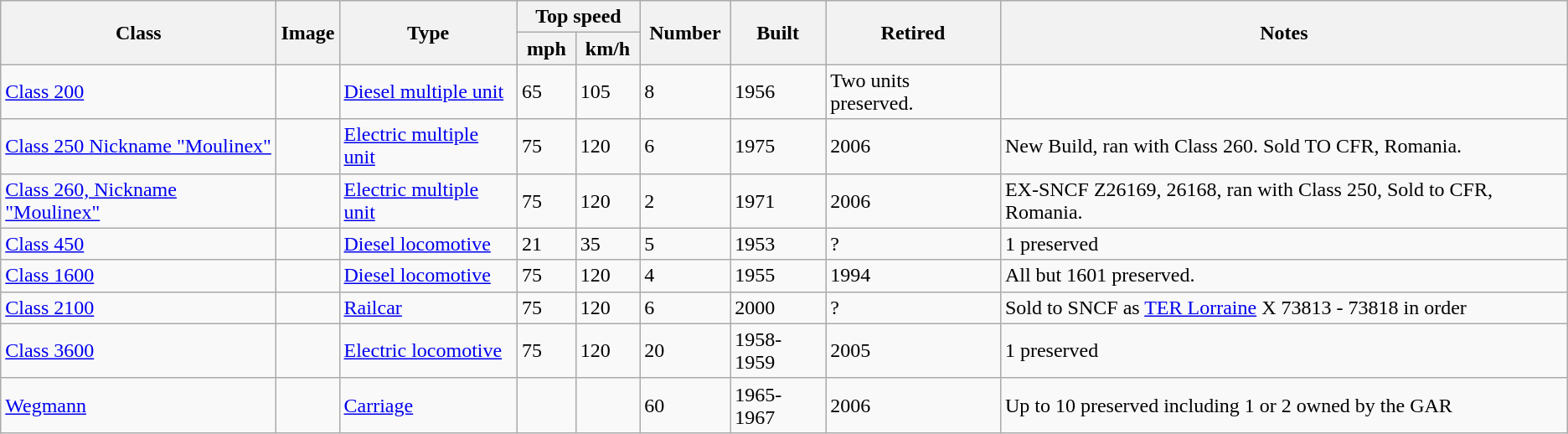<table class="wikitable">
<tr ---- bgcolor=#f9f9f9>
<th rowspan="2"> Class </th>
<th rowspan="2">Image</th>
<th rowspan="2"> Type </th>
<th colspan="2"> Top speed </th>
<th rowspan="2"> Number </th>
<th rowspan="2"> Built </th>
<th rowspan="2"> Retired </th>
<th rowspan="2"> Notes </th>
</tr>
<tr ---- bgcolor=#f9f9f9>
<th> mph </th>
<th> km/h </th>
</tr>
<tr>
<td><a href='#'>Class 200</a></td>
<td></td>
<td><a href='#'>Diesel multiple unit</a></td>
<td>65</td>
<td>105</td>
<td>8</td>
<td>1956</td>
<td>Two units preserved.</td>
<td></td>
</tr>
<tr>
<td><a href='#'>Class 250 Nickname "Moulinex"</a></td>
<td></td>
<td><a href='#'>Electric multiple unit</a></td>
<td>75</td>
<td>120</td>
<td>6</td>
<td>1975</td>
<td>2006</td>
<td>New Build, ran with Class 260. Sold TO CFR, Romania.</td>
</tr>
<tr>
<td><a href='#'>Class 260, Nickname "Moulinex"</a></td>
<td></td>
<td><a href='#'>Electric multiple unit</a></td>
<td>75</td>
<td>120</td>
<td>2</td>
<td>1971</td>
<td>2006</td>
<td>EX-SNCF Z26169, 26168, ran with Class 250, Sold to CFR, Romania.</td>
</tr>
<tr>
<td><a href='#'>Class 450</a></td>
<td></td>
<td><a href='#'>Diesel locomotive</a></td>
<td>21</td>
<td>35</td>
<td>5</td>
<td>1953</td>
<td>?</td>
<td>1 preserved</td>
</tr>
<tr>
<td><a href='#'>Class 1600</a></td>
<td></td>
<td><a href='#'>Diesel locomotive</a></td>
<td>75</td>
<td>120</td>
<td>4</td>
<td>1955</td>
<td>1994</td>
<td>All but 1601 preserved.</td>
</tr>
<tr>
<td><a href='#'>Class 2100</a></td>
<td></td>
<td><a href='#'>Railcar</a></td>
<td>75</td>
<td>120</td>
<td>6</td>
<td>2000</td>
<td>?</td>
<td>Sold to SNCF as <a href='#'>TER Lorraine</a> X 73813 - 73818 in order</td>
</tr>
<tr>
<td><a href='#'>Class 3600</a></td>
<td></td>
<td><a href='#'>Electric locomotive</a></td>
<td>75</td>
<td>120</td>
<td>20</td>
<td>1958-1959</td>
<td>2005</td>
<td>1 preserved</td>
</tr>
<tr>
<td><a href='#'>Wegmann</a></td>
<td></td>
<td><a href='#'>Carriage</a></td>
<td></td>
<td></td>
<td>60</td>
<td>1965-1967</td>
<td>2006</td>
<td>Up to 10 preserved including 1 or 2 owned by the GAR</td>
</tr>
</table>
